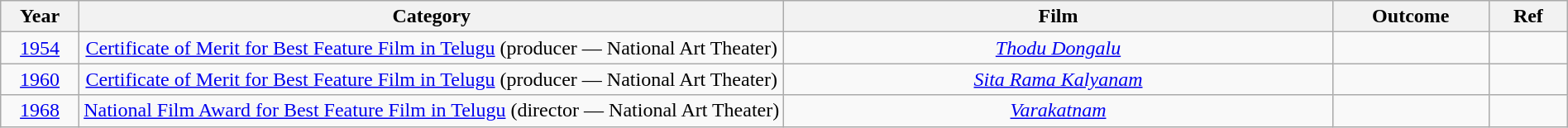<table class="wikitable sortable" style="width:100%;">
<tr>
<th width="5%">Year</th>
<th style="width:45%;">Category</th>
<th style="width:35%;">Film</th>
<th style="width:10%;">Outcome</th>
<th style="width:5%;">Ref</th>
</tr>
<tr>
<td style="text-align:center;"><a href='#'>1954</a></td>
<td style="text-align:center;"><a href='#'>Certificate of Merit for Best Feature Film in Telugu</a> (producer — National Art Theater)</td>
<td style="text-align:center;"><em><a href='#'>Thodu Dongalu</a></em></td>
<td></td>
<td></td>
</tr>
<tr>
<td style="text-align:center;"><a href='#'>1960</a></td>
<td style="text-align:center;"><a href='#'>Certificate of Merit for Best Feature Film in Telugu</a> (producer — National Art Theater)</td>
<td style="text-align:center;"><a href='#'><em>Sita Rama Kalyanam</em></a></td>
<td></td>
<td></td>
</tr>
<tr>
<td style="text-align:center;"><a href='#'>1968</a></td>
<td style="text-align:center;"><a href='#'>National Film Award for Best Feature Film in Telugu</a> (director — National Art Theater)</td>
<td style="text-align:center;"><em><a href='#'>Varakatnam</a></em></td>
<td></td>
<td></td>
</tr>
</table>
